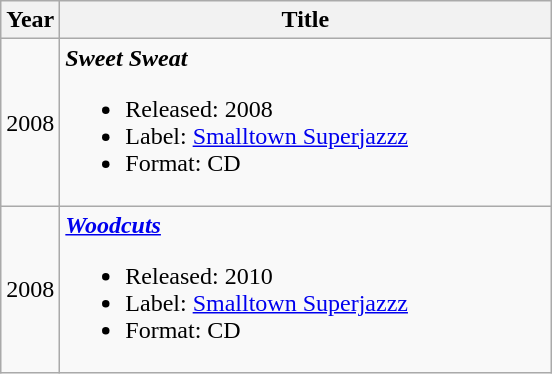<table class="wikitable">
<tr>
<th>Year</th>
<th style="width:225px;">Title</th>
</tr>
<tr>
<td>2008</td>
<td style="width:20em"><strong><em>Sweet Sweat</em></strong><br><ul><li>Released: 2008</li><li>Label: <a href='#'>Smalltown Superjazzz</a> </li><li>Format: CD</li></ul></td>
</tr>
<tr>
<td>2008</td>
<td style="width:20em"><strong><em><a href='#'>Woodcuts</a></em></strong><br><ul><li>Released: 2010</li><li>Label: <a href='#'>Smalltown Superjazzz</a> </li><li>Format: CD</li></ul></td>
</tr>
</table>
